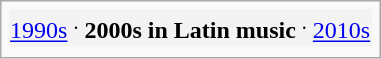<table class="infobox">
<tr style="background:#f3f3f3;">
<td style="text-align:center;"><a href='#'>1990s</a> <sup>.</sup> <strong>2000s in Latin music</strong> <sup>.</sup> <a href='#'>2010s</a></td>
</tr>
<tr>
</tr>
</table>
